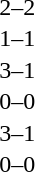<table cellspacing=1 width=70%>
<tr>
<th width=25%></th>
<th width=30%></th>
<th width=15%></th>
<th width=30%></th>
</tr>
<tr>
<td></td>
<td align=right></td>
<td align=center>2–2</td>
<td></td>
</tr>
<tr>
<td></td>
<td align=right></td>
<td align=center>1–1</td>
<td></td>
</tr>
<tr>
<td></td>
<td align=right></td>
<td align=center>3–1</td>
<td></td>
</tr>
<tr>
<td></td>
<td align=right></td>
<td align=center>0–0</td>
<td></td>
</tr>
<tr>
<td></td>
<td align=right></td>
<td align=center>3–1</td>
<td></td>
</tr>
<tr>
<td></td>
<td align=right></td>
<td align=center>0–0</td>
<td></td>
</tr>
</table>
